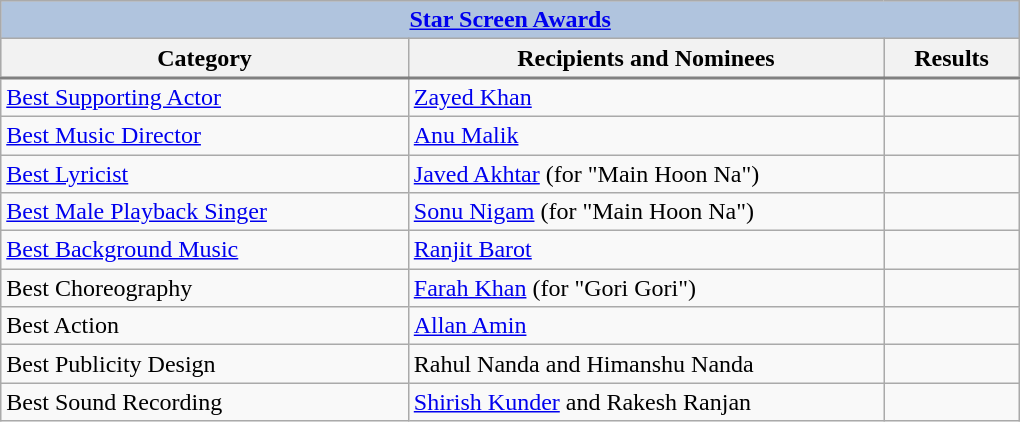<table class="wikitable" style="font-size:100%">
<tr style="background:#ccc; text-align:center;">
<th colspan="9" style="background: LightSteelBlue;"><a href='#'>Star Screen Awards</a></th>
</tr>
<tr style="background:#ccc; text-align center;">
<th style="width:30%;">Category</th>
<th style="width:35%;">Recipients and Nominees</th>
<th style="width:10%;">Results</th>
</tr>
<tr style="border-top:2px solid gray;">
<td><a href='#'>Best Supporting Actor</a></td>
<td><a href='#'>Zayed Khan</a></td>
<td></td>
</tr>
<tr>
<td><a href='#'>Best Music Director</a></td>
<td><a href='#'>Anu Malik</a></td>
<td></td>
</tr>
<tr>
<td><a href='#'>Best Lyricist</a></td>
<td><a href='#'>Javed Akhtar</a> (for "Main Hoon Na")</td>
<td></td>
</tr>
<tr>
<td><a href='#'>Best Male Playback Singer</a></td>
<td><a href='#'>Sonu Nigam</a> (for "Main Hoon Na")</td>
<td></td>
</tr>
<tr>
<td><a href='#'>Best Background Music</a></td>
<td><a href='#'>Ranjit Barot</a></td>
<td></td>
</tr>
<tr>
<td>Best Choreography</td>
<td><a href='#'>Farah Khan</a> (for "Gori Gori")</td>
<td></td>
</tr>
<tr>
<td>Best Action</td>
<td><a href='#'>Allan Amin</a></td>
<td></td>
</tr>
<tr>
<td>Best Publicity Design</td>
<td>Rahul Nanda and Himanshu Nanda</td>
<td></td>
</tr>
<tr>
<td>Best Sound Recording</td>
<td><a href='#'>Shirish Kunder</a> and Rakesh Ranjan</td>
<td></td>
</tr>
</table>
